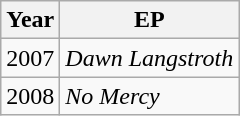<table class="wikitable">
<tr>
<th>Year</th>
<th>EP</th>
</tr>
<tr>
<td>2007</td>
<td><em>Dawn Langstroth</em></td>
</tr>
<tr>
<td>2008</td>
<td><em>No Mercy</em></td>
</tr>
</table>
